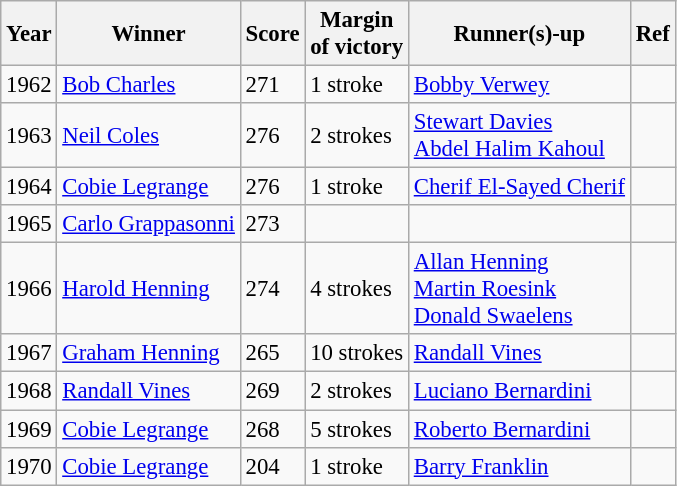<table class="wikitable" style="font-size:95%">
<tr>
<th>Year</th>
<th>Winner</th>
<th>Score</th>
<th>Margin<br>of victory</th>
<th>Runner(s)-up</th>
<th>Ref</th>
</tr>
<tr>
<td>1962</td>
<td> <a href='#'>Bob Charles</a></td>
<td>271</td>
<td>1 stroke</td>
<td> <a href='#'>Bobby Verwey</a></td>
<td></td>
</tr>
<tr>
<td>1963</td>
<td> <a href='#'>Neil Coles</a></td>
<td>276</td>
<td>2 strokes</td>
<td> <a href='#'>Stewart Davies</a><br> <a href='#'>Abdel Halim Kahoul</a></td>
<td></td>
</tr>
<tr>
<td>1964</td>
<td> <a href='#'>Cobie Legrange</a></td>
<td>276</td>
<td>1 stroke</td>
<td> <a href='#'>Cherif El-Sayed Cherif</a></td>
<td></td>
</tr>
<tr>
<td>1965</td>
<td> <a href='#'>Carlo Grappasonni</a></td>
<td>273</td>
<td></td>
<td></td>
<td></td>
</tr>
<tr>
<td>1966</td>
<td> <a href='#'>Harold Henning</a></td>
<td>274</td>
<td>4 strokes</td>
<td> <a href='#'>Allan Henning</a><br> <a href='#'>Martin Roesink</a><br> <a href='#'>Donald Swaelens</a></td>
<td></td>
</tr>
<tr>
<td>1967</td>
<td> <a href='#'>Graham Henning</a></td>
<td>265</td>
<td>10 strokes</td>
<td> <a href='#'>Randall Vines</a></td>
<td></td>
</tr>
<tr>
<td>1968</td>
<td> <a href='#'>Randall Vines</a></td>
<td>269</td>
<td>2 strokes</td>
<td> <a href='#'>Luciano Bernardini</a></td>
<td></td>
</tr>
<tr>
<td>1969</td>
<td> <a href='#'>Cobie Legrange</a></td>
<td>268</td>
<td>5 strokes</td>
<td> <a href='#'>Roberto Bernardini</a></td>
<td></td>
</tr>
<tr>
<td>1970</td>
<td> <a href='#'>Cobie Legrange</a></td>
<td>204</td>
<td>1 stroke</td>
<td> <a href='#'>Barry Franklin</a></td>
<td></td>
</tr>
</table>
